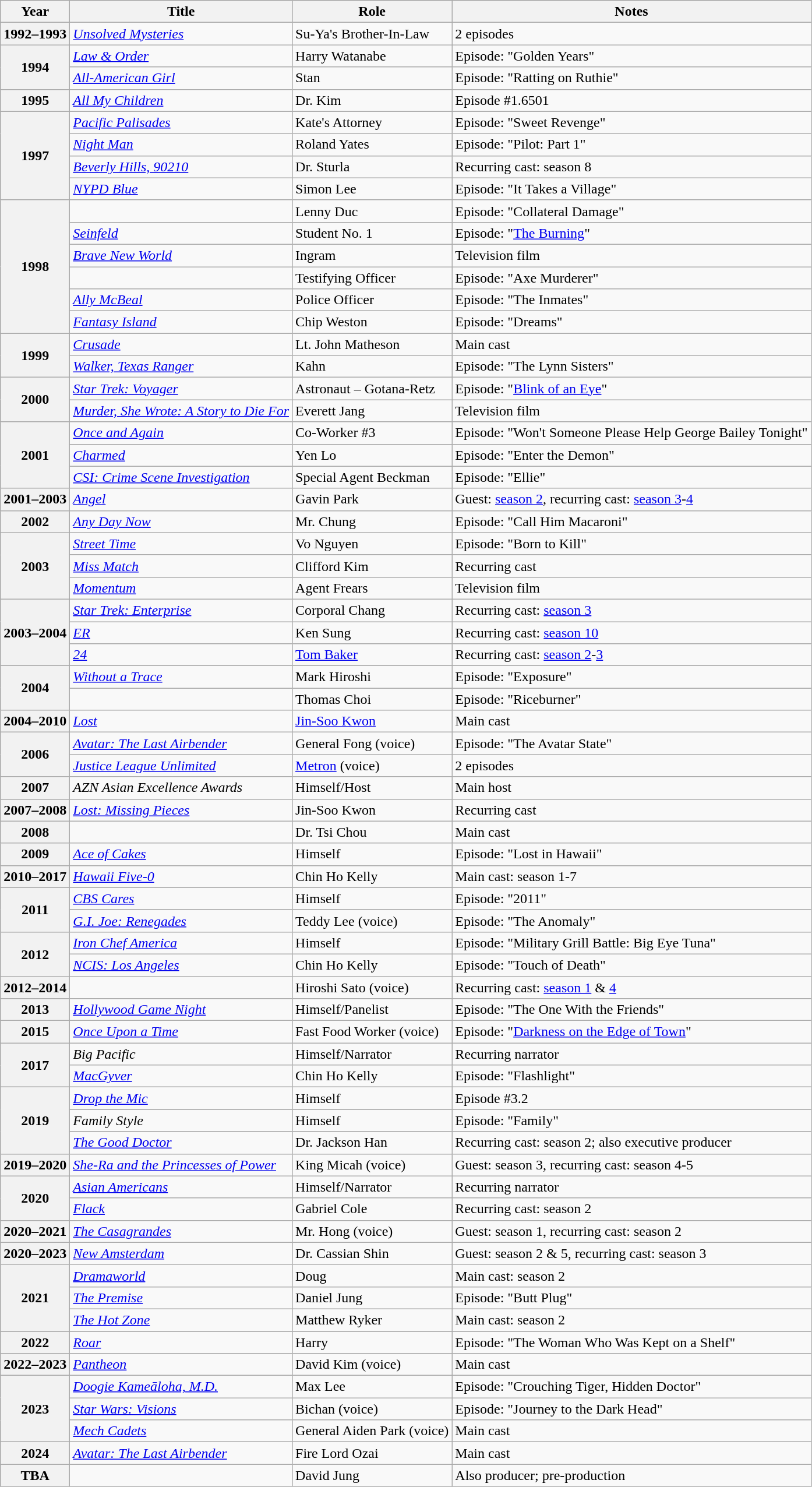<table class="wikitable plainrowheaders sortable">
<tr>
<th scope="col">Year</th>
<th scope="col">Title</th>
<th scope="col">Role</th>
<th class="unsortable">Notes</th>
</tr>
<tr>
<th scope="row">1992–1993</th>
<td><em><a href='#'>Unsolved Mysteries</a></em></td>
<td>Su-Ya's Brother-In-Law</td>
<td>2 episodes</td>
</tr>
<tr>
<th scope="row" rowspan="2">1994</th>
<td><em><a href='#'>Law & Order</a></em></td>
<td>Harry Watanabe</td>
<td>Episode: "Golden Years"</td>
</tr>
<tr>
<td><em><a href='#'>All-American Girl</a></em></td>
<td>Stan</td>
<td>Episode: "Ratting on Ruthie"</td>
</tr>
<tr>
<th scope="row">1995</th>
<td><em><a href='#'>All My Children</a></em></td>
<td>Dr. Kim</td>
<td>Episode #1.6501</td>
</tr>
<tr>
<th scope="row" rowspan="4">1997</th>
<td><em><a href='#'>Pacific Palisades</a></em></td>
<td>Kate's Attorney</td>
<td>Episode: "Sweet Revenge"</td>
</tr>
<tr>
<td><em><a href='#'>Night Man</a></em></td>
<td>Roland Yates</td>
<td>Episode: "Pilot: Part 1"</td>
</tr>
<tr>
<td><em><a href='#'>Beverly Hills, 90210</a></em></td>
<td>Dr. Sturla</td>
<td>Recurring cast: season 8</td>
</tr>
<tr>
<td><em><a href='#'>NYPD Blue</a></em></td>
<td>Simon Lee</td>
<td>Episode: "It Takes a Village"</td>
</tr>
<tr>
<th scope="row" rowspan="6">1998</th>
<td><em></em></td>
<td>Lenny Duc</td>
<td>Episode: "Collateral Damage"</td>
</tr>
<tr>
<td><em><a href='#'>Seinfeld</a></em></td>
<td>Student No. 1</td>
<td>Episode: "<a href='#'>The Burning</a>"</td>
</tr>
<tr>
<td><em><a href='#'>Brave New World</a></em></td>
<td>Ingram</td>
<td>Television film</td>
</tr>
<tr>
<td><em></em></td>
<td>Testifying Officer</td>
<td>Episode: "Axe Murderer"</td>
</tr>
<tr>
<td><em><a href='#'>Ally McBeal</a></em></td>
<td>Police Officer</td>
<td>Episode: "The Inmates"</td>
</tr>
<tr>
<td><em><a href='#'>Fantasy Island</a></em></td>
<td>Chip Weston</td>
<td>Episode: "Dreams"</td>
</tr>
<tr>
<th scope="row" rowspan="2">1999</th>
<td><em><a href='#'>Crusade</a></em></td>
<td>Lt. John Matheson</td>
<td>Main cast</td>
</tr>
<tr>
<td><em><a href='#'>Walker, Texas Ranger</a></em></td>
<td>Kahn</td>
<td>Episode: "The Lynn Sisters"</td>
</tr>
<tr>
<th scope="row" rowspan="2">2000</th>
<td><em><a href='#'>Star Trek: Voyager</a></em></td>
<td>Astronaut – Gotana-Retz</td>
<td>Episode: "<a href='#'>Blink of an Eye</a>"</td>
</tr>
<tr>
<td><em><a href='#'>Murder, She Wrote: A Story to Die For</a></em></td>
<td>Everett Jang</td>
<td>Television film</td>
</tr>
<tr>
<th scope="row" rowspan="3">2001</th>
<td><em><a href='#'>Once and Again</a></em></td>
<td>Co-Worker #3</td>
<td>Episode: "Won't Someone Please Help George Bailey Tonight"</td>
</tr>
<tr>
<td><em><a href='#'>Charmed</a></em></td>
<td>Yen Lo</td>
<td>Episode: "Enter the Demon"</td>
</tr>
<tr>
<td><em><a href='#'>CSI: Crime Scene Investigation</a></em></td>
<td>Special Agent Beckman</td>
<td>Episode: "Ellie"</td>
</tr>
<tr>
<th scope="row">2001–2003</th>
<td><em><a href='#'>Angel</a></em></td>
<td>Gavin Park</td>
<td>Guest: <a href='#'>season 2</a>, recurring cast: <a href='#'>season 3</a>-<a href='#'>4</a></td>
</tr>
<tr>
<th scope="row">2002</th>
<td><em><a href='#'>Any Day Now</a></em></td>
<td>Mr. Chung</td>
<td>Episode: "Call Him Macaroni"</td>
</tr>
<tr>
<th scope="row" rowspan="3">2003</th>
<td><em><a href='#'>Street Time</a></em></td>
<td>Vo Nguyen</td>
<td>Episode: "Born to Kill"</td>
</tr>
<tr>
<td><em><a href='#'>Miss Match</a></em></td>
<td>Clifford Kim</td>
<td>Recurring cast</td>
</tr>
<tr>
<td><em><a href='#'>Momentum</a></em></td>
<td>Agent Frears</td>
<td>Television film</td>
</tr>
<tr>
<th scope="row" rowspan="3">2003–2004</th>
<td><em><a href='#'>Star Trek: Enterprise</a></em></td>
<td>Corporal Chang</td>
<td>Recurring cast: <a href='#'>season 3</a></td>
</tr>
<tr>
<td><em><a href='#'>ER</a></em></td>
<td>Ken Sung</td>
<td>Recurring cast: <a href='#'>season 10</a></td>
</tr>
<tr>
<td><em><a href='#'>24</a></em></td>
<td><a href='#'>Tom Baker</a></td>
<td>Recurring cast: <a href='#'>season 2</a>-<a href='#'>3</a></td>
</tr>
<tr>
<th scope="row" rowspan="2">2004</th>
<td><em><a href='#'>Without a Trace</a></em></td>
<td>Mark Hiroshi</td>
<td>Episode: "Exposure"</td>
</tr>
<tr>
<td><em></em></td>
<td>Thomas Choi</td>
<td>Episode: "Riceburner"</td>
</tr>
<tr>
<th scope="row">2004–2010</th>
<td><em><a href='#'>Lost</a></em></td>
<td><a href='#'>Jin-Soo Kwon</a></td>
<td>Main cast</td>
</tr>
<tr>
<th scope="row" rowspan="2">2006</th>
<td><em><a href='#'>Avatar: The Last Airbender</a></em></td>
<td>General Fong (voice)</td>
<td>Episode: "The Avatar State"</td>
</tr>
<tr>
<td><em><a href='#'>Justice League Unlimited</a></em></td>
<td><a href='#'>Metron</a> (voice)</td>
<td>2 episodes</td>
</tr>
<tr>
<th scope="row">2007</th>
<td><em>AZN Asian Excellence Awards</em></td>
<td>Himself/Host</td>
<td>Main host</td>
</tr>
<tr>
<th scope="row">2007–2008</th>
<td><em><a href='#'>Lost: Missing Pieces</a></em></td>
<td>Jin-Soo Kwon</td>
<td>Recurring cast</td>
</tr>
<tr>
<th scope="row">2008</th>
<td><em></em></td>
<td>Dr. Tsi Chou</td>
<td>Main cast</td>
</tr>
<tr>
<th scope="row">2009</th>
<td><em><a href='#'>Ace of Cakes</a></em></td>
<td>Himself</td>
<td>Episode: "Lost in Hawaii"</td>
</tr>
<tr>
<th scope="row">2010–2017</th>
<td><em><a href='#'>Hawaii Five-0</a></em></td>
<td>Chin Ho Kelly</td>
<td>Main cast: season 1-7</td>
</tr>
<tr>
<th scope="row" rowspan="2">2011</th>
<td><em><a href='#'>CBS Cares</a></em></td>
<td>Himself</td>
<td>Episode: "2011"</td>
</tr>
<tr>
<td><em><a href='#'>G.I. Joe: Renegades</a></em></td>
<td>Teddy Lee (voice)</td>
<td>Episode: "The Anomaly"</td>
</tr>
<tr>
<th scope="row" rowspan="2">2012</th>
<td><em><a href='#'>Iron Chef America</a></em></td>
<td>Himself</td>
<td>Episode: "Military Grill Battle: Big Eye Tuna"</td>
</tr>
<tr>
<td><em><a href='#'>NCIS: Los Angeles</a></em></td>
<td>Chin Ho Kelly</td>
<td>Episode: "Touch of Death"</td>
</tr>
<tr>
<th scope="row">2012–2014</th>
<td><em></em></td>
<td>Hiroshi Sato (voice)</td>
<td>Recurring cast: <a href='#'>season 1</a> & <a href='#'>4</a></td>
</tr>
<tr>
<th scope="row">2013</th>
<td><em><a href='#'>Hollywood Game Night</a></em></td>
<td>Himself/Panelist</td>
<td>Episode: "The One With the Friends"</td>
</tr>
<tr>
<th scope="row">2015</th>
<td><em><a href='#'>Once Upon a Time</a></em></td>
<td>Fast Food Worker (voice)</td>
<td>Episode: "<a href='#'>Darkness on the Edge of Town</a>"</td>
</tr>
<tr>
<th scope="row" rowspan="2">2017</th>
<td><em>Big Pacific</em></td>
<td>Himself/Narrator</td>
<td>Recurring narrator</td>
</tr>
<tr>
<td><em><a href='#'>MacGyver</a></em></td>
<td>Chin Ho Kelly</td>
<td>Episode: "Flashlight"</td>
</tr>
<tr>
<th scope="row" rowspan="3">2019</th>
<td><em><a href='#'>Drop the Mic</a></em></td>
<td>Himself</td>
<td>Episode #3.2</td>
</tr>
<tr>
<td><em>Family Style</em></td>
<td>Himself</td>
<td>Episode: "Family"</td>
</tr>
<tr>
<td><em><a href='#'>The Good Doctor</a></em></td>
<td>Dr. Jackson Han</td>
<td>Recurring cast: season 2; also executive producer</td>
</tr>
<tr>
<th scope="row">2019–2020</th>
<td><em><a href='#'>She-Ra and the Princesses of Power</a></em></td>
<td>King Micah (voice)</td>
<td>Guest: season 3, recurring cast: season 4-5</td>
</tr>
<tr>
<th scope="row" rowspan="2">2020</th>
<td><em><a href='#'>Asian Americans</a></em></td>
<td>Himself/Narrator</td>
<td>Recurring narrator</td>
</tr>
<tr>
<td><em><a href='#'>Flack</a></em></td>
<td>Gabriel Cole</td>
<td>Recurring cast: season 2</td>
</tr>
<tr>
<th scope="row">2020–2021</th>
<td><em><a href='#'>The Casagrandes</a></em></td>
<td>Mr. Hong (voice)</td>
<td>Guest: season 1, recurring cast: season 2</td>
</tr>
<tr>
<th scope="row">2020–2023</th>
<td><em><a href='#'>New Amsterdam</a></em></td>
<td>Dr. Cassian Shin</td>
<td>Guest: season 2 & 5, recurring cast: season 3</td>
</tr>
<tr>
<th scope="row" rowspan="3">2021</th>
<td><em><a href='#'>Dramaworld</a></em></td>
<td>Doug</td>
<td>Main cast: season 2</td>
</tr>
<tr>
<td><em><a href='#'>The Premise</a></em></td>
<td>Daniel Jung</td>
<td>Episode: "Butt Plug"</td>
</tr>
<tr>
<td><em><a href='#'>The Hot Zone</a></em></td>
<td>Matthew Ryker</td>
<td>Main cast: season 2</td>
</tr>
<tr>
<th scope="row">2022</th>
<td><em><a href='#'>Roar</a></em></td>
<td>Harry</td>
<td>Episode: "The Woman Who Was Kept on a Shelf"</td>
</tr>
<tr>
<th scope="row">2022–2023</th>
<td><em><a href='#'>Pantheon</a></em></td>
<td>David Kim (voice)</td>
<td>Main cast</td>
</tr>
<tr>
<th scope="row" rowspan="3">2023</th>
<td><em><a href='#'>Doogie Kameāloha, M.D.</a></em></td>
<td>Max Lee</td>
<td>Episode: "Crouching Tiger, Hidden Doctor"</td>
</tr>
<tr>
<td><em><a href='#'>Star Wars: Visions</a></em></td>
<td>Bichan (voice)</td>
<td>Episode: "Journey to the Dark Head"</td>
</tr>
<tr>
<td><em><a href='#'>Mech Cadets</a></em></td>
<td>General Aiden Park (voice)</td>
<td>Main cast</td>
</tr>
<tr>
<th scope="row">2024</th>
<td><em><a href='#'>Avatar: The Last Airbender</a></em></td>
<td>Fire Lord Ozai</td>
<td>Main cast</td>
</tr>
<tr>
<th scope="row">TBA</th>
<td></td>
<td>David Jung</td>
<td>Also producer; pre-production</td>
</tr>
</table>
